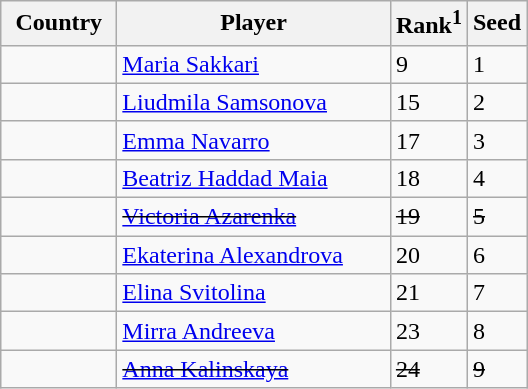<table class="sortable wikitable">
<tr>
<th width="70">Country</th>
<th width="175">Player</th>
<th>Rank<sup>1</sup></th>
<th>Seed</th>
</tr>
<tr>
<td></td>
<td><a href='#'>Maria Sakkari</a></td>
<td>9</td>
<td>1</td>
</tr>
<tr>
<td></td>
<td><a href='#'>Liudmila Samsonova</a></td>
<td>15</td>
<td>2</td>
</tr>
<tr>
<td></td>
<td><a href='#'>Emma Navarro</a></td>
<td>17</td>
<td>3</td>
</tr>
<tr>
<td></td>
<td><a href='#'>Beatriz Haddad Maia</a></td>
<td>18</td>
<td>4</td>
</tr>
<tr>
<td></td>
<td><s><a href='#'>Victoria Azarenka</a></s></td>
<td><s>19</s></td>
<td><s>5</s></td>
</tr>
<tr>
<td></td>
<td><a href='#'>Ekaterina Alexandrova</a></td>
<td>20</td>
<td>6</td>
</tr>
<tr>
<td></td>
<td><a href='#'>Elina Svitolina</a></td>
<td>21</td>
<td>7</td>
</tr>
<tr>
<td></td>
<td><a href='#'>Mirra Andreeva</a></td>
<td>23</td>
<td>8</td>
</tr>
<tr>
<td></td>
<td><s><a href='#'>Anna Kalinskaya</a></s></td>
<td><s>24</s></td>
<td><s>9</s></td>
</tr>
</table>
